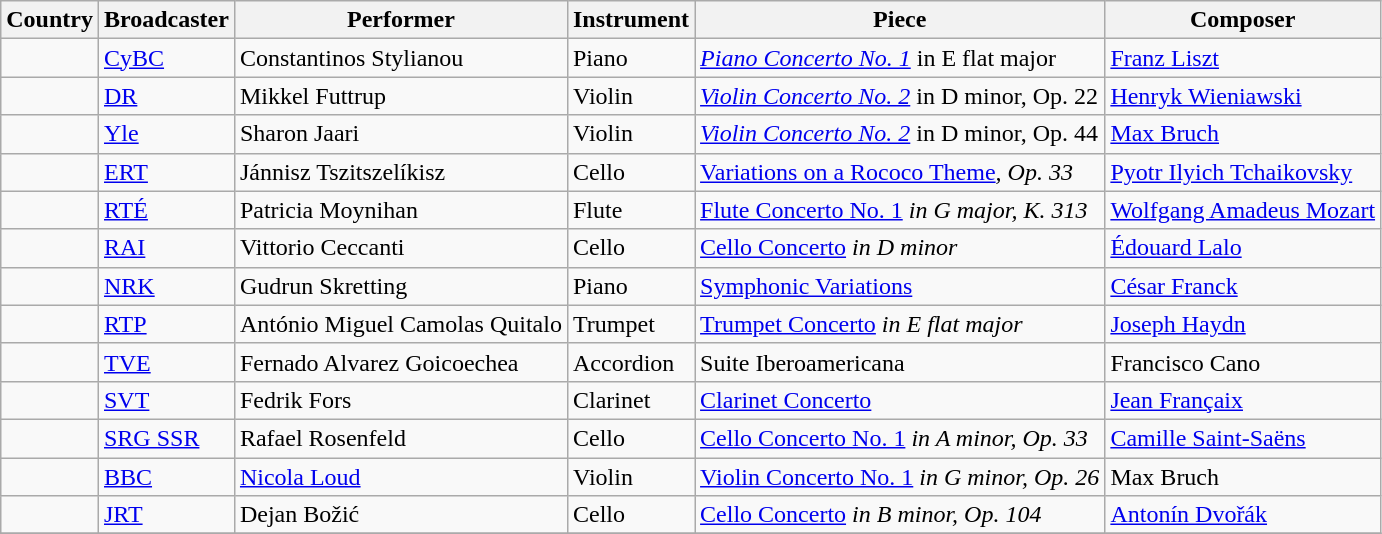<table class="wikitable" style="text-align: left;">
<tr>
<th>Country</th>
<th>Broadcaster</th>
<th>Performer</th>
<th>Instrument</th>
<th>Piece</th>
<th>Composer</th>
</tr>
<tr>
<td></td>
<td><a href='#'>CyBC</a></td>
<td>Constantinos Stylianou</td>
<td>Piano</td>
<td><em><a href='#'>Piano Concerto No. 1</a></em> in E flat major</td>
<td><a href='#'>Franz Liszt</a></td>
</tr>
<tr>
<td></td>
<td><a href='#'>DR</a></td>
<td>Mikkel Futtrup</td>
<td>Violin</td>
<td><em><a href='#'>Violin Concerto No. 2</a></em> in D minor, Op. 22</td>
<td><a href='#'>Henryk Wieniawski</a></td>
</tr>
<tr>
<td></td>
<td><a href='#'>Yle</a></td>
<td>Sharon Jaari</td>
<td>Violin</td>
<td><em><a href='#'>Violin Concerto No. 2</a></em> in D minor, Op. 44<em></td>
<td><a href='#'>Max Bruch</a></td>
</tr>
<tr>
<td></td>
<td><a href='#'>ERT</a></td>
<td>Jánnisz Tszitszelíkisz</td>
<td>Cello</td>
<td></em><a href='#'>Variations on a Rococo Theme</a><em>, Op. 33</td>
<td><a href='#'>Pyotr Ilyich Tchaikovsky</a></td>
</tr>
<tr>
<td></td>
<td><a href='#'>RTÉ</a></td>
<td>Patricia Moynihan</td>
<td>Flute</td>
<td></em><a href='#'>Flute Concerto No. 1</a><em> in G major, K. 313</td>
<td><a href='#'>Wolfgang Amadeus Mozart</a></td>
</tr>
<tr>
<td></td>
<td><a href='#'>RAI</a></td>
<td>Vittorio Ceccanti</td>
<td>Cello</td>
<td></em><a href='#'>Cello Concerto</a><em> in D minor</td>
<td><a href='#'>Édouard Lalo</a></td>
</tr>
<tr>
<td></td>
<td><a href='#'>NRK</a></td>
<td>Gudrun Skretting</td>
<td>Piano</td>
<td></em><a href='#'>Symphonic Variations</a><em></td>
<td><a href='#'>César Franck</a></td>
</tr>
<tr>
<td></td>
<td><a href='#'>RTP</a></td>
<td>António Miguel Camolas Quitalo</td>
<td>Trumpet</td>
<td></em><a href='#'>Trumpet Concerto</a><em> in E flat major</td>
<td><a href='#'>Joseph Haydn</a></td>
</tr>
<tr>
<td></td>
<td><a href='#'>TVE</a></td>
<td>Fernado Alvarez Goicoechea</td>
<td>Accordion</td>
<td></em>Suite Iberoamericana<em></td>
<td>Francisco Cano</td>
</tr>
<tr>
<td></td>
<td><a href='#'>SVT</a></td>
<td>Fedrik Fors</td>
<td>Clarinet</td>
<td></em><a href='#'>Clarinet Concerto</a><em></td>
<td><a href='#'>Jean Françaix</a></td>
</tr>
<tr>
<td></td>
<td><a href='#'>SRG SSR</a></td>
<td>Rafael Rosenfeld</td>
<td>Cello</td>
<td></em><a href='#'>Cello Concerto No. 1</a><em> in A minor, Op. 33</td>
<td><a href='#'>Camille Saint-Saëns</a></td>
</tr>
<tr>
<td></td>
<td><a href='#'>BBC</a></td>
<td><a href='#'>Nicola Loud</a></td>
<td>Violin</td>
<td></em><a href='#'>Violin Concerto No. 1</a><em> in G minor, Op. 26</td>
<td>Max Bruch</td>
</tr>
<tr>
<td></td>
<td><a href='#'>JRT</a></td>
<td>Dejan Božić</td>
<td>Cello</td>
<td></em><a href='#'>Cello Concerto</a><em> in B minor, Op. 104</td>
<td><a href='#'>Antonín Dvořák</a></td>
</tr>
<tr>
</tr>
</table>
